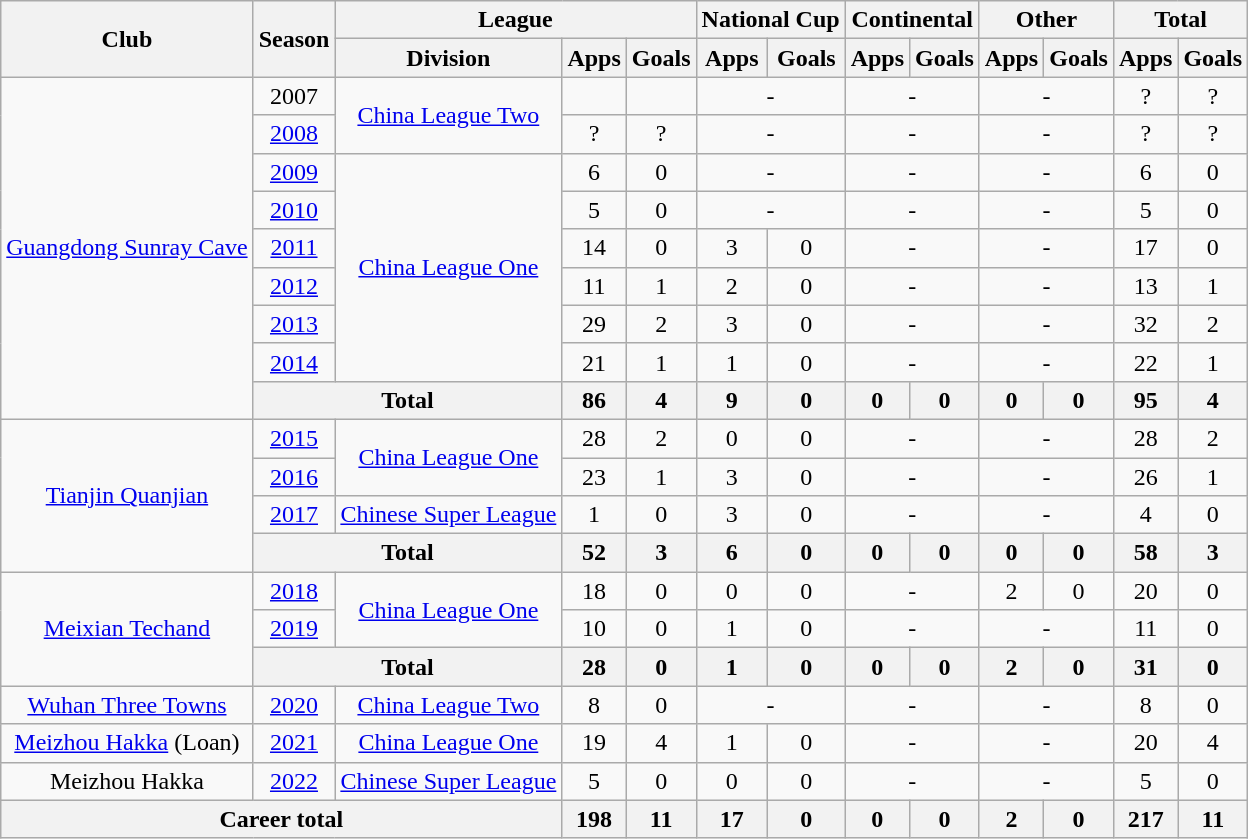<table class="wikitable" style="text-align: center">
<tr>
<th rowspan="2">Club</th>
<th rowspan="2">Season</th>
<th colspan="3">League</th>
<th colspan="2">National Cup</th>
<th colspan="2">Continental</th>
<th colspan="2">Other</th>
<th colspan="2">Total</th>
</tr>
<tr>
<th>Division</th>
<th>Apps</th>
<th>Goals</th>
<th>Apps</th>
<th>Goals</th>
<th>Apps</th>
<th>Goals</th>
<th>Apps</th>
<th>Goals</th>
<th>Apps</th>
<th>Goals</th>
</tr>
<tr>
<td rowspan=9><a href='#'>Guangdong Sunray Cave</a></td>
<td>2007</td>
<td rowspan="2"><a href='#'>China League Two</a></td>
<td></td>
<td></td>
<td colspan="2">-</td>
<td colspan="2">-</td>
<td colspan="2">-</td>
<td>?</td>
<td>?</td>
</tr>
<tr>
<td><a href='#'>2008</a></td>
<td>?</td>
<td>?</td>
<td colspan="2">-</td>
<td colspan="2">-</td>
<td colspan="2">-</td>
<td>?</td>
<td>?</td>
</tr>
<tr>
<td><a href='#'>2009</a></td>
<td rowspan="6"><a href='#'>China League One</a></td>
<td>6</td>
<td>0</td>
<td colspan="2">-</td>
<td colspan="2">-</td>
<td colspan="2">-</td>
<td>6</td>
<td>0</td>
</tr>
<tr>
<td><a href='#'>2010</a></td>
<td>5</td>
<td>0</td>
<td colspan="2">-</td>
<td colspan="2">-</td>
<td colspan="2">-</td>
<td>5</td>
<td>0</td>
</tr>
<tr>
<td><a href='#'>2011</a></td>
<td>14</td>
<td>0</td>
<td>3</td>
<td>0</td>
<td colspan="2">-</td>
<td colspan="2">-</td>
<td>17</td>
<td>0</td>
</tr>
<tr>
<td><a href='#'>2012</a></td>
<td>11</td>
<td>1</td>
<td>2</td>
<td>0</td>
<td colspan="2">-</td>
<td colspan="2">-</td>
<td>13</td>
<td>1</td>
</tr>
<tr>
<td><a href='#'>2013</a></td>
<td>29</td>
<td>2</td>
<td>3</td>
<td>0</td>
<td colspan="2">-</td>
<td colspan="2">-</td>
<td>32</td>
<td>2</td>
</tr>
<tr>
<td><a href='#'>2014</a></td>
<td>21</td>
<td>1</td>
<td>1</td>
<td>0</td>
<td colspan="2">-</td>
<td colspan="2">-</td>
<td>22</td>
<td>1</td>
</tr>
<tr>
<th colspan="2"><strong>Total</strong></th>
<th>86</th>
<th>4</th>
<th>9</th>
<th>0</th>
<th>0</th>
<th>0</th>
<th>0</th>
<th>0</th>
<th>95</th>
<th>4</th>
</tr>
<tr>
<td rowspan=4><a href='#'>Tianjin Quanjian</a></td>
<td><a href='#'>2015</a></td>
<td rowspan="2"><a href='#'>China League One</a></td>
<td>28</td>
<td>2</td>
<td>0</td>
<td>0</td>
<td colspan="2">-</td>
<td colspan="2">-</td>
<td>28</td>
<td>2</td>
</tr>
<tr>
<td><a href='#'>2016</a></td>
<td>23</td>
<td>1</td>
<td>3</td>
<td>0</td>
<td colspan="2">-</td>
<td colspan="2">-</td>
<td>26</td>
<td>1</td>
</tr>
<tr>
<td><a href='#'>2017</a></td>
<td><a href='#'>Chinese Super League</a></td>
<td>1</td>
<td>0</td>
<td>3</td>
<td>0</td>
<td colspan="2">-</td>
<td colspan="2">-</td>
<td>4</td>
<td>0</td>
</tr>
<tr>
<th colspan="2"><strong>Total</strong></th>
<th>52</th>
<th>3</th>
<th>6</th>
<th>0</th>
<th>0</th>
<th>0</th>
<th>0</th>
<th>0</th>
<th>58</th>
<th>3</th>
</tr>
<tr>
<td rowspan=3><a href='#'>Meixian Techand</a></td>
<td><a href='#'>2018</a></td>
<td rowspan=2><a href='#'>China League One</a></td>
<td>18</td>
<td>0</td>
<td>0</td>
<td>0</td>
<td colspan=2>-</td>
<td>2</td>
<td>0</td>
<td>20</td>
<td>0</td>
</tr>
<tr>
<td><a href='#'>2019</a></td>
<td>10</td>
<td>0</td>
<td>1</td>
<td>0</td>
<td colspan=2>-</td>
<td colspan=2>-</td>
<td>11</td>
<td>0</td>
</tr>
<tr>
<th colspan="2"><strong>Total</strong></th>
<th>28</th>
<th>0</th>
<th>1</th>
<th>0</th>
<th>0</th>
<th>0</th>
<th>2</th>
<th>0</th>
<th>31</th>
<th>0</th>
</tr>
<tr>
<td><a href='#'>Wuhan Three Towns</a></td>
<td><a href='#'>2020</a></td>
<td><a href='#'>China League Two</a></td>
<td>8</td>
<td>0</td>
<td colspan="2">-</td>
<td colspan="2">-</td>
<td colspan="2">-</td>
<td>8</td>
<td>0</td>
</tr>
<tr>
<td><a href='#'>Meizhou Hakka</a> (Loan)</td>
<td><a href='#'>2021</a></td>
<td><a href='#'>China League One</a></td>
<td>19</td>
<td>4</td>
<td>1</td>
<td>0</td>
<td colspan="2">-</td>
<td colspan="2">-</td>
<td>20</td>
<td>4</td>
</tr>
<tr>
<td>Meizhou Hakka</td>
<td><a href='#'>2022</a></td>
<td><a href='#'>Chinese Super League</a></td>
<td>5</td>
<td>0</td>
<td>0</td>
<td>0</td>
<td colspan="2">-</td>
<td colspan="2">-</td>
<td>5</td>
<td>0</td>
</tr>
<tr>
<th colspan=3>Career total</th>
<th>198</th>
<th>11</th>
<th>17</th>
<th>0</th>
<th>0</th>
<th>0</th>
<th>2</th>
<th>0</th>
<th>217</th>
<th>11</th>
</tr>
</table>
